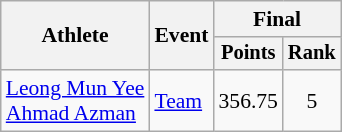<table class="wikitable" style="font-size:90%;">
<tr>
<th rowspan=2>Athlete</th>
<th rowspan=2>Event</th>
<th colspan=2>Final</th>
</tr>
<tr style="font-size:95%">
<th>Points</th>
<th>Rank</th>
</tr>
<tr align=center>
<td align=left><a href='#'>Leong Mun Yee</a><br><a href='#'>Ahmad Azman</a></td>
<td align=left><a href='#'>Team</a></td>
<td>356.75</td>
<td>5</td>
</tr>
</table>
